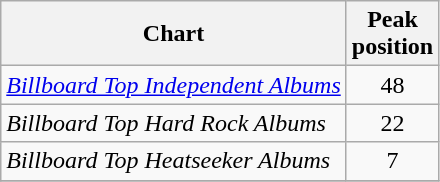<table class="wikitable">
<tr>
<th>Chart</th>
<th>Peak<br>position</th>
</tr>
<tr>
<td><a href='#'><em>Billboard Top Independent Albums</em></a></td>
<td align="center">48</td>
</tr>
<tr>
<td><em>Billboard Top Hard Rock Albums</em></td>
<td align="center">22</td>
</tr>
<tr>
<td><em>Billboard Top Heatseeker Albums</em></td>
<td align="center">7</td>
</tr>
<tr>
</tr>
</table>
